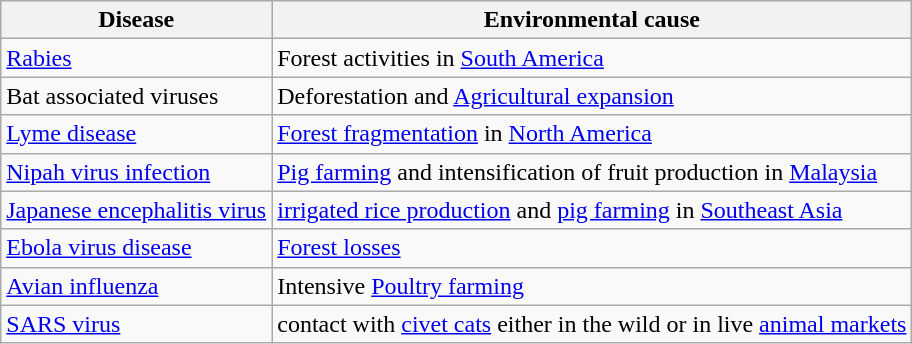<table class="wikitable mw-collapsible mw-collapsed">
<tr>
<th>Disease</th>
<th>Environmental cause</th>
</tr>
<tr>
<td><a href='#'>Rabies</a></td>
<td>Forest activities in <a href='#'>South America</a></td>
</tr>
<tr>
<td>Bat associated viruses</td>
<td>Deforestation and <a href='#'>Agricultural expansion</a></td>
</tr>
<tr>
<td><a href='#'>Lyme disease</a></td>
<td><a href='#'>Forest fragmentation</a> in <a href='#'>North America</a></td>
</tr>
<tr>
<td><a href='#'>Nipah virus infection</a></td>
<td><a href='#'>Pig farming</a> and intensification of fruit production in <a href='#'>Malaysia</a></td>
</tr>
<tr>
<td><a href='#'>Japanese encephalitis virus</a></td>
<td><a href='#'>irrigated rice production</a> and <a href='#'>pig farming</a> in <a href='#'>Southeast Asia</a></td>
</tr>
<tr>
<td><a href='#'>Ebola virus disease</a></td>
<td><a href='#'>Forest losses</a></td>
</tr>
<tr>
<td><a href='#'>Avian influenza</a></td>
<td>Intensive <a href='#'>Poultry farming</a></td>
</tr>
<tr>
<td><a href='#'>SARS virus</a></td>
<td>contact with <a href='#'>civet cats</a> either in the wild or in live <a href='#'>animal markets</a></td>
</tr>
</table>
